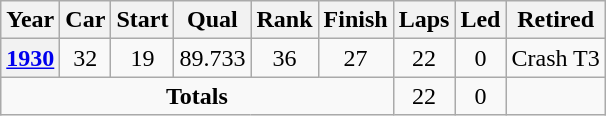<table class="wikitable" style="text-align:center">
<tr>
<th>Year</th>
<th>Car</th>
<th>Start</th>
<th>Qual</th>
<th>Rank</th>
<th>Finish</th>
<th>Laps</th>
<th>Led</th>
<th>Retired</th>
</tr>
<tr>
<th><a href='#'>1930</a></th>
<td>32</td>
<td>19</td>
<td>89.733</td>
<td>36</td>
<td>27</td>
<td>22</td>
<td>0</td>
<td>Crash T3</td>
</tr>
<tr>
<td colspan=6><strong>Totals</strong></td>
<td>22</td>
<td>0</td>
<td></td>
</tr>
</table>
